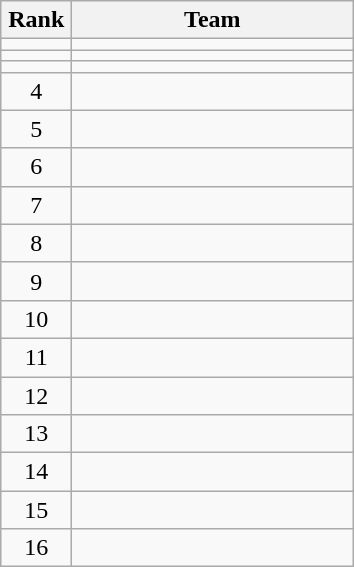<table class="wikitable" style="text-align: center;">
<tr>
<th width=40>Rank</th>
<th width=180>Team</th>
</tr>
<tr>
<td></td>
<td align=left></td>
</tr>
<tr>
<td></td>
<td align=left></td>
</tr>
<tr>
<td></td>
<td align=left></td>
</tr>
<tr>
<td>4</td>
<td align=left></td>
</tr>
<tr>
<td>5</td>
<td align=left></td>
</tr>
<tr>
<td>6</td>
<td align=left></td>
</tr>
<tr>
<td>7</td>
<td align=left></td>
</tr>
<tr>
<td>8</td>
<td align=left></td>
</tr>
<tr>
<td>9</td>
<td align=left></td>
</tr>
<tr>
<td>10</td>
<td align=left></td>
</tr>
<tr>
<td>11</td>
<td align=left></td>
</tr>
<tr>
<td>12</td>
<td align=left></td>
</tr>
<tr>
<td>13</td>
<td align=left></td>
</tr>
<tr>
<td>14</td>
<td align=left></td>
</tr>
<tr>
<td>15</td>
<td align=left></td>
</tr>
<tr>
<td>16</td>
<td align=left></td>
</tr>
</table>
